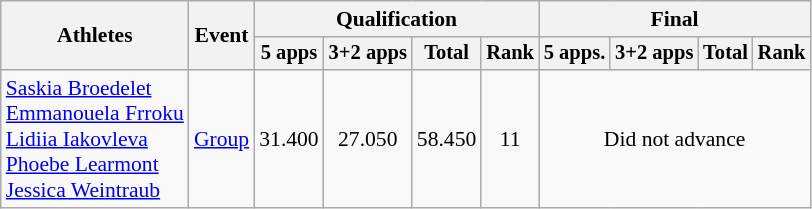<table class="wikitable" style="font-size:90%">
<tr>
<th rowspan="2">Athletes</th>
<th rowspan="2">Event</th>
<th colspan="4">Qualification</th>
<th colspan="4">Final</th>
</tr>
<tr style="font-size:95%">
<th>5 apps</th>
<th>3+2 apps</th>
<th>Total</th>
<th>Rank</th>
<th>5 apps.</th>
<th>3+2 apps</th>
<th>Total</th>
<th>Rank</th>
</tr>
<tr align=center>
<td align=left><a href='#'>Saskia Broedelet</a><br><a href='#'>Emmanouela Frroku</a><br><a href='#'>Lidiia Iakovleva</a><br><a href='#'>Phoebe Learmont</a><br><a href='#'>Jessica Weintraub</a></td>
<td align=left><a href='#'>Group</a></td>
<td>31.400</td>
<td>27.050</td>
<td>58.450</td>
<td>11</td>
<td colspan=4>Did not advance</td>
</tr>
</table>
